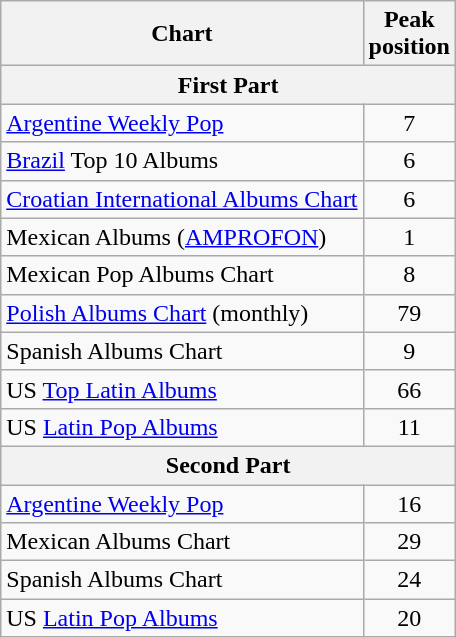<table class="wikitable sortable">
<tr>
<th align="left">Chart</th>
<th align="left">Peak<br>position</th>
</tr>
<tr>
<th colspan="2">First Part</th>
</tr>
<tr>
<td><a href='#'>Argentine Weekly Pop</a></td>
<td style="text-align:center;">7</td>
</tr>
<tr>
<td><a href='#'>Brazil</a> Top 10 Albums</td>
<td style="text-align:center;">6</td>
</tr>
<tr>
<td><a href='#'>Croatian International Albums Chart</a></td>
<td style="text-align:center;">6</td>
</tr>
<tr>
<td>Mexican Albums (<a href='#'>AMPROFON</a>)</td>
<td style="text-align:center;">1</td>
</tr>
<tr>
<td>Mexican Pop Albums Chart</td>
<td style="text-align:center;">8</td>
</tr>
<tr>
<td><a href='#'>Polish Albums Chart</a> (monthly)</td>
<td style="text-align:center;">79</td>
</tr>
<tr>
<td>Spanish Albums Chart</td>
<td style="text-align:center;">9</td>
</tr>
<tr>
<td>US <a href='#'>Top Latin Albums</a></td>
<td style="text-align:center;">66</td>
</tr>
<tr>
<td>US <a href='#'>Latin Pop Albums</a></td>
<td style="text-align:center;">11</td>
</tr>
<tr>
<th colspan="2">Second Part</th>
</tr>
<tr>
<td><a href='#'>Argentine Weekly Pop</a></td>
<td style="text-align:center;">16</td>
</tr>
<tr>
<td>Mexican Albums Chart</td>
<td style="text-align:center;">29</td>
</tr>
<tr>
<td>Spanish Albums Chart</td>
<td style="text-align:center;">24</td>
</tr>
<tr>
<td>US <a href='#'>Latin Pop Albums</a></td>
<td style="text-align:center;">20</td>
</tr>
</table>
